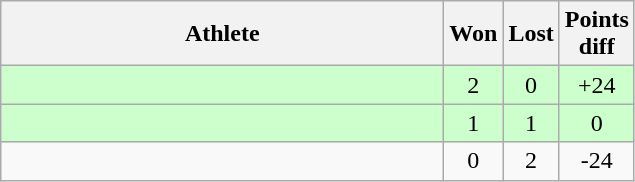<table class="wikitable">
<tr>
<th style="width:18em">Athlete</th>
<th>Won</th>
<th>Lost</th>
<th>Points<br>diff</th>
</tr>
<tr bgcolor="#ccffcc">
<td></td>
<td align="center">2</td>
<td align="center">0</td>
<td align="center">+24</td>
</tr>
<tr bgcolor="#ccffcc">
<td></td>
<td align="center">1</td>
<td align="center">1</td>
<td align="center">0</td>
</tr>
<tr>
<td></td>
<td align="center">0</td>
<td align="center">2</td>
<td align="center">-24</td>
</tr>
</table>
